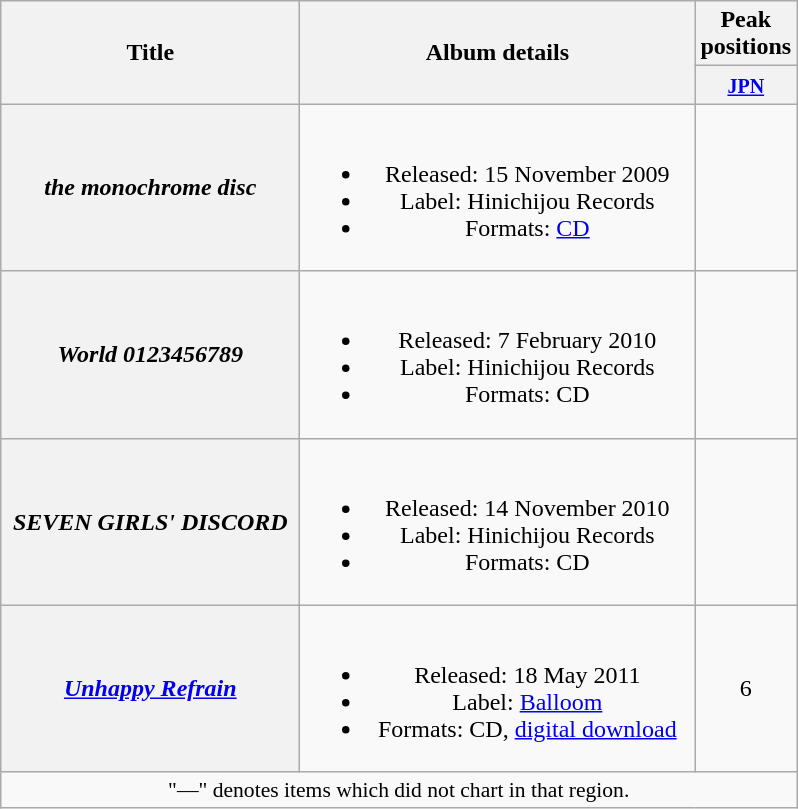<table class="wikitable plainrowheaders" style="text-align:center;">
<tr>
<th style="width:12em;" rowspan="2">Title</th>
<th style="width:16em;" rowspan="2">Album details</th>
<th colspan="1">Peak positions</th>
</tr>
<tr>
<th style="width:2.5em;"><small><a href='#'>JPN</a></small><br></th>
</tr>
<tr>
<th scope="row"><em>the monochrome disc</em></th>
<td><br><ul><li>Released: 15 November 2009</li><li>Label: Hinichijou Records</li><li>Formats: <a href='#'>CD</a></li></ul></td>
<td></td>
</tr>
<tr>
<th scope="row"><em>World 0123456789</em></th>
<td><br><ul><li>Released: 7 February 2010</li><li>Label: Hinichijou Records</li><li>Formats: CD</li></ul></td>
<td></td>
</tr>
<tr>
<th scope="row"><em>SEVEN GIRLS' DISCORD</em></th>
<td><br><ul><li>Released: 14 November 2010</li><li>Label: Hinichijou Records</li><li>Formats: CD</li></ul></td>
<td></td>
</tr>
<tr>
<th scope="row"><em><a href='#'>Unhappy Refrain</a></em></th>
<td><br><ul><li>Released: 18 May 2011</li><li>Label: <a href='#'>Balloom</a></li><li>Formats: CD, <a href='#'>digital download</a></li></ul></td>
<td>6</td>
</tr>
<tr>
<td colspan="12" align="center" style="font-size:90%;">"—" denotes items which did not chart in that region.</td>
</tr>
</table>
